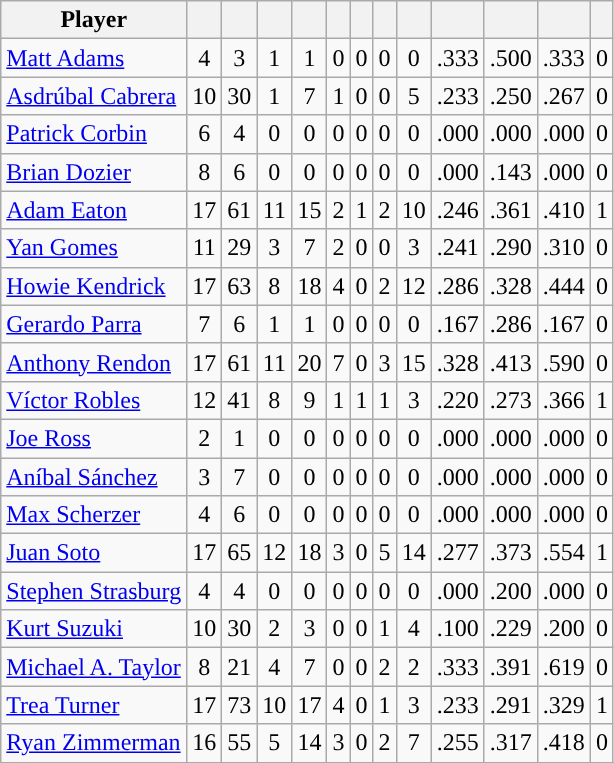<table class="wikitable sortable" style="text-align:center;">
<tr>
<th>Player</th>
<th></th>
<th></th>
<th></th>
<th></th>
<th></th>
<th></th>
<th></th>
<th></th>
<th></th>
<th></th>
<th></th>
<th></th>
</tr>
<tr>
<td align=left><a href='#'>Matt Adams</a></td>
<td>4</td>
<td>3</td>
<td>1</td>
<td>1</td>
<td>0</td>
<td>0</td>
<td>0</td>
<td>0</td>
<td>.333</td>
<td>.500</td>
<td>.333</td>
<td>0</td>
</tr>
<tr>
<td align=left><a href='#'>Asdrúbal Cabrera</a></td>
<td>10</td>
<td>30</td>
<td>1</td>
<td>7</td>
<td>1</td>
<td>0</td>
<td>0</td>
<td>5</td>
<td>.233</td>
<td>.250</td>
<td>.267</td>
<td>0</td>
</tr>
<tr>
<td align=left><a href='#'>Patrick Corbin</a></td>
<td>6</td>
<td>4</td>
<td>0</td>
<td>0</td>
<td>0</td>
<td>0</td>
<td>0</td>
<td>0</td>
<td>.000</td>
<td>.000</td>
<td>.000</td>
<td>0</td>
</tr>
<tr>
<td align=left><a href='#'>Brian Dozier</a></td>
<td>8</td>
<td>6</td>
<td>0</td>
<td>0</td>
<td>0</td>
<td>0</td>
<td>0</td>
<td>0</td>
<td>.000</td>
<td>.143</td>
<td>.000</td>
<td>0</td>
</tr>
<tr>
<td align=left><a href='#'>Adam Eaton</a></td>
<td>17</td>
<td>61</td>
<td>11</td>
<td>15</td>
<td>2</td>
<td>1</td>
<td>2</td>
<td>10</td>
<td>.246</td>
<td>.361</td>
<td>.410</td>
<td>1</td>
</tr>
<tr>
<td align=left><a href='#'>Yan Gomes</a></td>
<td>11</td>
<td>29</td>
<td>3</td>
<td>7</td>
<td>2</td>
<td>0</td>
<td>0</td>
<td>3</td>
<td>.241</td>
<td>.290</td>
<td>.310</td>
<td>0</td>
</tr>
<tr>
<td align=left><a href='#'>Howie Kendrick</a></td>
<td>17</td>
<td>63</td>
<td>8</td>
<td>18</td>
<td>4</td>
<td>0</td>
<td>2</td>
<td>12</td>
<td>.286</td>
<td>.328</td>
<td>.444</td>
<td>0</td>
</tr>
<tr>
<td align=left><a href='#'>Gerardo Parra</a></td>
<td>7</td>
<td>6</td>
<td>1</td>
<td>1</td>
<td>0</td>
<td>0</td>
<td>0</td>
<td>0</td>
<td>.167</td>
<td>.286</td>
<td>.167</td>
<td>0</td>
</tr>
<tr>
<td align=left><a href='#'>Anthony Rendon</a></td>
<td>17</td>
<td>61</td>
<td>11</td>
<td>20</td>
<td>7</td>
<td>0</td>
<td>3</td>
<td>15</td>
<td>.328</td>
<td>.413</td>
<td>.590</td>
<td>0</td>
</tr>
<tr>
<td align=left><a href='#'>Víctor Robles</a></td>
<td>12</td>
<td>41</td>
<td>8</td>
<td>9</td>
<td>1</td>
<td>1</td>
<td>1</td>
<td>3</td>
<td>.220</td>
<td>.273</td>
<td>.366</td>
<td>1</td>
</tr>
<tr>
<td align=left><a href='#'>Joe Ross</a></td>
<td>2</td>
<td>1</td>
<td>0</td>
<td>0</td>
<td>0</td>
<td>0</td>
<td>0</td>
<td>0</td>
<td>.000</td>
<td>.000</td>
<td>.000</td>
<td>0</td>
</tr>
<tr>
<td align=left><a href='#'>Aníbal Sánchez</a></td>
<td>3</td>
<td>7</td>
<td>0</td>
<td>0</td>
<td>0</td>
<td>0</td>
<td>0</td>
<td>0</td>
<td>.000</td>
<td>.000</td>
<td>.000</td>
<td>0</td>
</tr>
<tr>
<td align=left><a href='#'>Max Scherzer</a></td>
<td>4</td>
<td>6</td>
<td>0</td>
<td>0</td>
<td>0</td>
<td>0</td>
<td>0</td>
<td>0</td>
<td>.000</td>
<td>.000</td>
<td>.000</td>
<td>0</td>
</tr>
<tr>
<td align=left><a href='#'>Juan Soto</a></td>
<td>17</td>
<td>65</td>
<td>12</td>
<td>18</td>
<td>3</td>
<td>0</td>
<td>5</td>
<td>14</td>
<td>.277</td>
<td>.373</td>
<td>.554</td>
<td>1</td>
</tr>
<tr>
<td align=left><a href='#'>Stephen Strasburg</a></td>
<td>4</td>
<td>4</td>
<td>0</td>
<td>0</td>
<td>0</td>
<td>0</td>
<td>0</td>
<td>0</td>
<td>.000</td>
<td>.200</td>
<td>.000</td>
<td>0</td>
</tr>
<tr>
<td align=left><a href='#'>Kurt Suzuki</a></td>
<td>10</td>
<td>30</td>
<td>2</td>
<td>3</td>
<td>0</td>
<td>0</td>
<td>1</td>
<td>4</td>
<td>.100</td>
<td>.229</td>
<td>.200</td>
<td>0</td>
</tr>
<tr>
<td align=left><a href='#'>Michael A. Taylor</a></td>
<td>8</td>
<td>21</td>
<td>4</td>
<td>7</td>
<td>0</td>
<td>0</td>
<td>2</td>
<td>2</td>
<td>.333</td>
<td>.391</td>
<td>.619</td>
<td>0</td>
</tr>
<tr>
<td align=left><a href='#'>Trea Turner</a></td>
<td>17</td>
<td>73</td>
<td>10</td>
<td>17</td>
<td>4</td>
<td>0</td>
<td>1</td>
<td>3</td>
<td>.233</td>
<td>.291</td>
<td>.329</td>
<td>1</td>
</tr>
<tr>
<td align=left><a href='#'>Ryan Zimmerman</a></td>
<td>16</td>
<td>55</td>
<td>5</td>
<td>14</td>
<td>3</td>
<td>0</td>
<td>2</td>
<td>7</td>
<td>.255</td>
<td>.317</td>
<td>.418</td>
<td>0</td>
</tr>
<tr class="sortbottom|}">
</tr>
</table>
